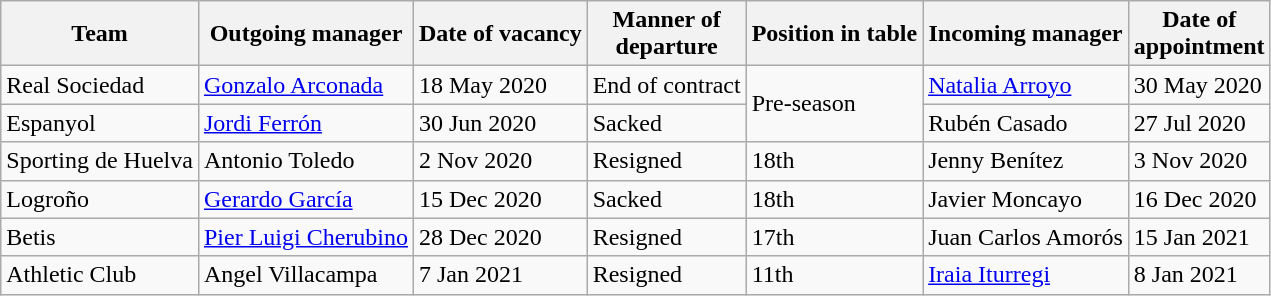<table class="wikitable sortable">
<tr>
<th>Team</th>
<th>Outgoing manager</th>
<th>Date of vacancy</th>
<th>Manner of<br>departure</th>
<th>Position in table</th>
<th>Incoming manager</th>
<th>Date of<br>appointment</th>
</tr>
<tr>
<td>Real Sociedad</td>
<td><a href='#'>Gonzalo Arconada</a></td>
<td>18 May 2020</td>
<td>End of contract</td>
<td rowspan=2>Pre-season</td>
<td><a href='#'>Natalia Arroyo</a></td>
<td>30 May 2020</td>
</tr>
<tr>
<td>Espanyol</td>
<td><a href='#'>Jordi Ferrón</a></td>
<td>30 Jun 2020</td>
<td>Sacked</td>
<td>Rubén Casado</td>
<td>27 Jul 2020</td>
</tr>
<tr>
<td>Sporting de Huelva</td>
<td>Antonio Toledo</td>
<td>2 Nov 2020</td>
<td>Resigned</td>
<td>18th</td>
<td>Jenny Benítez</td>
<td>3 Nov 2020</td>
</tr>
<tr>
<td>Logroño</td>
<td><a href='#'>Gerardo García</a></td>
<td>15 Dec 2020</td>
<td>Sacked</td>
<td>18th</td>
<td>Javier Moncayo</td>
<td>16 Dec 2020</td>
</tr>
<tr>
<td>Betis</td>
<td><a href='#'>Pier Luigi Cherubino</a></td>
<td>28 Dec 2020</td>
<td>Resigned</td>
<td>17th</td>
<td>Juan Carlos Amorós</td>
<td>15 Jan 2021</td>
</tr>
<tr>
<td>Athletic Club</td>
<td>Angel Villacampa</td>
<td>7 Jan 2021</td>
<td>Resigned</td>
<td>11th</td>
<td><a href='#'>Iraia Iturregi</a></td>
<td>8 Jan 2021</td>
</tr>
</table>
